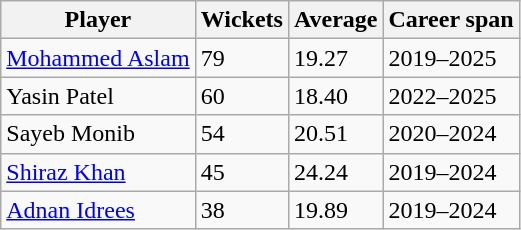<table class="wikitable">
<tr>
<th>Player</th>
<th>Wickets</th>
<th>Average</th>
<th>Career span</th>
</tr>
<tr>
<td><a href='#'>Mohammed Aslam</a></td>
<td>79</td>
<td>19.27</td>
<td>2019–2025</td>
</tr>
<tr>
<td>Yasin Patel</td>
<td>60</td>
<td>18.40</td>
<td>2022–2025</td>
</tr>
<tr>
<td>Sayeb Monib</td>
<td>54</td>
<td>20.51</td>
<td>2020–2024</td>
</tr>
<tr>
<td><a href='#'>Shiraz Khan</a></td>
<td>45</td>
<td>24.24</td>
<td>2019–2024</td>
</tr>
<tr>
<td><a href='#'>Adnan Idrees</a></td>
<td>38</td>
<td>19.89</td>
<td>2019–2024</td>
</tr>
</table>
